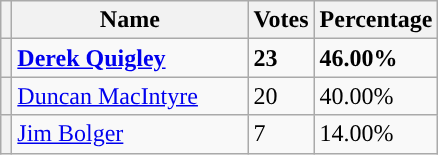<table class="wikitable">
<tr>
<th></th>
<th>Name</th>
<th>Votes</th>
<th>Percentage</th>
</tr>
<tr>
<th style="background-color: "></th>
<td width="150"><strong><a href='#'>Derek Quigley</a></strong></td>
<td><strong>23</strong></td>
<td><strong>46.00%</strong></td>
</tr>
<tr>
<th style="background-color: "></th>
<td><a href='#'>Duncan MacIntyre</a></td>
<td>20</td>
<td>40.00%</td>
</tr>
<tr>
<th style="background-color: "></th>
<td><a href='#'>Jim Bolger</a></td>
<td>7</td>
<td>14.00%</td>
</tr>
</table>
